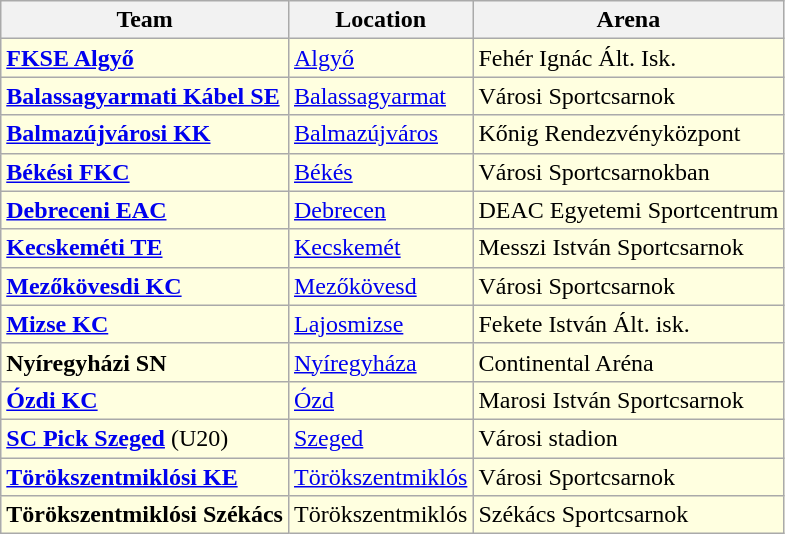<table class="wikitable sortable" style="text-align: left;">
<tr>
<th>Team</th>
<th>Location</th>
<th>Arena</th>
</tr>
<tr bgcolor=ffffe0>
<td><strong><a href='#'>FKSE Algyő</a></strong></td>
<td><a href='#'>Algyő</a></td>
<td>Fehér Ignác Ált. Isk.</td>
</tr>
<tr bgcolor=ffffe0>
<td><strong><a href='#'>Balassagyarmati Kábel SE</a></strong></td>
<td><a href='#'>Balassagyarmat</a></td>
<td>Városi Sportcsarnok</td>
</tr>
<tr bgcolor=ffffe0>
<td><strong><a href='#'>Balmazújvárosi KK</a></strong></td>
<td><a href='#'>Balmazújváros</a></td>
<td>Kőnig Rendezvényközpont</td>
</tr>
<tr bgcolor=ffffe0>
<td><strong><a href='#'>Békési FKC</a></strong></td>
<td><a href='#'>Békés</a></td>
<td>Városi Sportcsarnokban</td>
</tr>
<tr bgcolor=ffffe0>
<td><strong><a href='#'>Debreceni EAC</a></strong></td>
<td><a href='#'>Debrecen</a></td>
<td>DEAC Egyetemi Sportcentrum</td>
</tr>
<tr bgcolor=ffffe0>
<td><strong><a href='#'>Kecskeméti TE</a></strong></td>
<td><a href='#'>Kecskemét</a></td>
<td>Messzi István Sportcsarnok</td>
</tr>
<tr bgcolor=ffffe0>
<td><strong><a href='#'>Mezőkövesdi KC</a></strong></td>
<td><a href='#'>Mezőkövesd</a></td>
<td>Városi Sportcsarnok</td>
</tr>
<tr bgcolor=ffffe0>
<td><strong><a href='#'>Mizse KC</a></strong></td>
<td><a href='#'>Lajosmizse</a></td>
<td>Fekete István Ált. isk.</td>
</tr>
<tr bgcolor=ffffe0>
<td><strong>Nyíregyházi SN</strong></td>
<td><a href='#'>Nyíregyháza</a></td>
<td>Continental Aréna</td>
</tr>
<tr bgcolor=ffffe0>
<td><strong><a href='#'>Ózdi KC</a></strong></td>
<td><a href='#'>Ózd</a></td>
<td>Marosi István Sportcsarnok</td>
</tr>
<tr bgcolor=ffffe0>
<td><strong><a href='#'>SC Pick Szeged</a></strong> (U20)</td>
<td><a href='#'>Szeged</a></td>
<td>Városi stadion</td>
</tr>
<tr bgcolor=ffffe0>
<td><strong><a href='#'>Törökszentmiklósi KE</a></strong></td>
<td><a href='#'>Törökszentmiklós</a></td>
<td>Városi Sportcsarnok</td>
</tr>
<tr bgcolor=ffffe0>
<td><strong>Törökszentmiklósi Székács</strong></td>
<td>Törökszentmiklós</td>
<td>Székács Sportcsarnok</td>
</tr>
</table>
